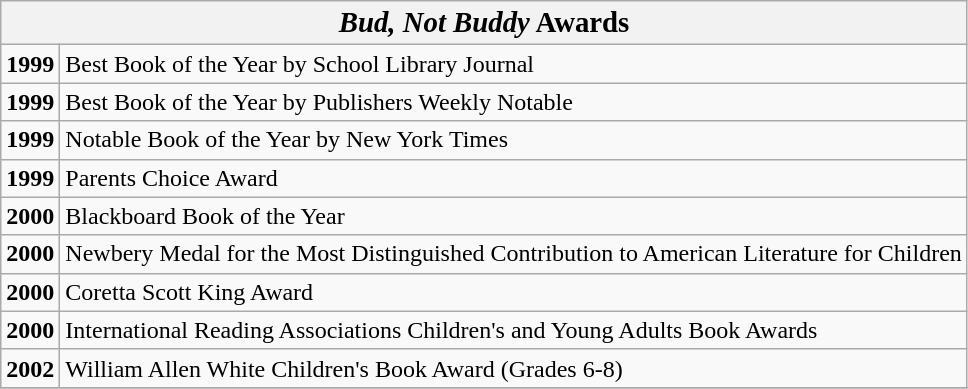<table class="wikitable">
<tr>
<th colspan="2"><big><em>Bud, Not Buddy</em> Awards</big></th>
</tr>
<tr>
<td><strong>1999</strong></td>
<td>Best Book of the Year by School Library Journal</td>
</tr>
<tr>
<td><strong>1999</strong></td>
<td>Best Book of the Year by Publishers Weekly Notable</td>
</tr>
<tr>
<td><strong>1999</strong></td>
<td>Notable Book of the Year by New York Times</td>
</tr>
<tr>
<td><strong>1999</strong></td>
<td>Parents Choice Award</td>
</tr>
<tr>
<td><strong>2000</strong></td>
<td>Blackboard Book of the Year</td>
</tr>
<tr>
<td><strong>2000</strong></td>
<td>Newbery Medal for the Most Distinguished Contribution to American Literature for Children</td>
</tr>
<tr>
<td><strong>2000</strong></td>
<td>Coretta Scott King Award</td>
</tr>
<tr>
<td><strong>2000</strong></td>
<td>International Reading Associations Children's and Young Adults Book Awards</td>
</tr>
<tr>
<td><strong>2002</strong></td>
<td>William Allen White Children's Book Award (Grades 6-8)</td>
</tr>
<tr>
</tr>
</table>
